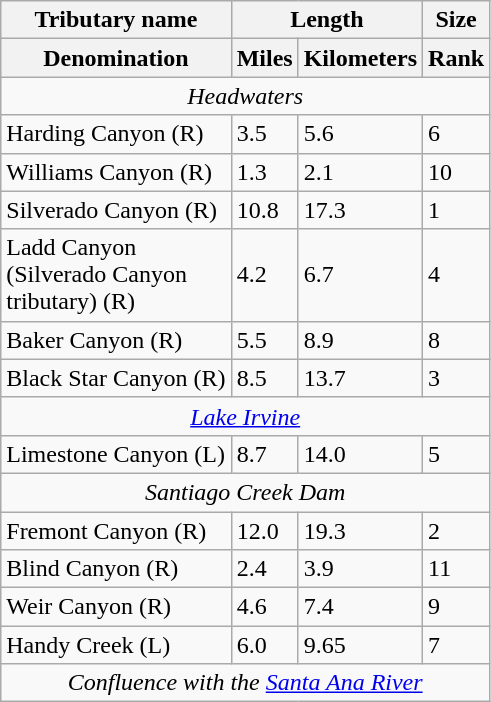<table class="wikitable collapsible sortable state = collapsed">
<tr>
<th>Tributary name</th>
<th colspan=2>Length</th>
<th>Size</th>
</tr>
<tr>
<th>Denomination</th>
<th>Miles</th>
<th>Kilometers</th>
<th>Rank</th>
</tr>
<tr>
<td colspan=4 style="text-align:center;"><em>Headwaters</em></td>
</tr>
<tr>
<td>Harding Canyon (R)</td>
<td>3.5</td>
<td>5.6</td>
<td>6</td>
</tr>
<tr>
<td>Williams Canyon (R)</td>
<td>1.3</td>
<td>2.1</td>
<td>10</td>
</tr>
<tr>
<td>Silverado Canyon (R)</td>
<td>10.8</td>
<td>17.3</td>
<td>1</td>
</tr>
<tr>
<td>Ladd Canyon <br> (Silverado Canyon <br> tributary) (R)</td>
<td>4.2</td>
<td>6.7</td>
<td>4</td>
</tr>
<tr>
<td>Baker Canyon (R)</td>
<td>5.5</td>
<td>8.9</td>
<td>8</td>
</tr>
<tr>
<td>Black Star Canyon (R)</td>
<td>8.5</td>
<td>13.7</td>
<td>3</td>
</tr>
<tr>
<td colspan=4 style="text-align:center;"><em><a href='#'>Lake Irvine</a></em></td>
</tr>
<tr>
<td>Limestone Canyon (L)</td>
<td>8.7</td>
<td>14.0</td>
<td>5</td>
</tr>
<tr>
<td colspan=4 style="text-align:center;"><em>Santiago Creek Dam</em></td>
</tr>
<tr>
<td>Fremont Canyon (R)</td>
<td>12.0</td>
<td>19.3</td>
<td>2</td>
</tr>
<tr>
<td>Blind Canyon (R)</td>
<td>2.4</td>
<td>3.9</td>
<td>11</td>
</tr>
<tr>
<td>Weir Canyon (R)</td>
<td>4.6</td>
<td>7.4</td>
<td>9</td>
</tr>
<tr>
<td>Handy Creek (L)</td>
<td>6.0</td>
<td>9.65</td>
<td>7</td>
</tr>
<tr>
<td colspan=4 style="text-align:center;"><em>Confluence with the <a href='#'>Santa Ana River</a></em></td>
</tr>
</table>
